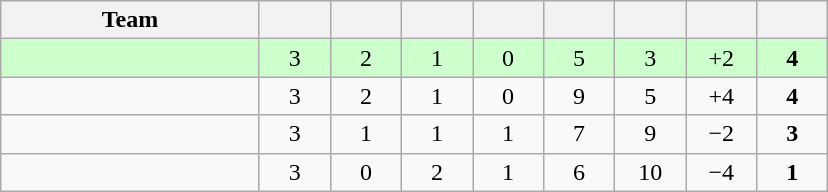<table class="wikitable" style="text-align:center;">
<tr>
<th width=165>Team</th>
<th width=40></th>
<th width=40></th>
<th width=40></th>
<th width=40></th>
<th width=40></th>
<th width=40></th>
<th width=40></th>
<th width=40></th>
</tr>
<tr bgcolor="ccffcc">
<td style="text-align:left;"></td>
<td>3</td>
<td>2</td>
<td>1</td>
<td>0</td>
<td>5</td>
<td>3</td>
<td>+2</td>
<td><strong>4</strong></td>
</tr>
<tr>
<td style="text-align:left;"></td>
<td>3</td>
<td>2</td>
<td>1</td>
<td>0</td>
<td>9</td>
<td>5</td>
<td>+4</td>
<td><strong>4</strong></td>
</tr>
<tr>
<td style="text-align:left;"></td>
<td>3</td>
<td>1</td>
<td>1</td>
<td>1</td>
<td>7</td>
<td>9</td>
<td>−2</td>
<td><strong>3</strong></td>
</tr>
<tr>
<td style="text-align:left;"></td>
<td>3</td>
<td>0</td>
<td>2</td>
<td>1</td>
<td>6</td>
<td>10</td>
<td>−4</td>
<td><strong>1</strong></td>
</tr>
</table>
